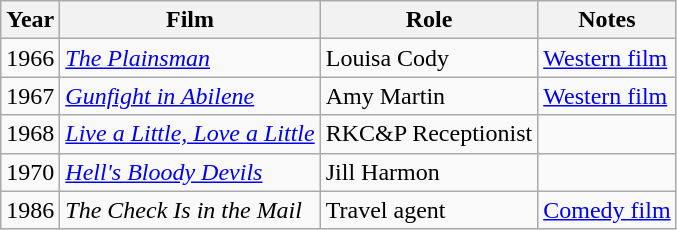<table class="wikitable sortable">
<tr>
<th>Year</th>
<th>Film</th>
<th>Role</th>
<th class="wikitable unsortable">Notes</th>
</tr>
<tr>
<td>1966</td>
<td><em><a href='#'>The Plainsman</a></em></td>
<td>Louisa Cody</td>
<td><a href='#'>Western film</a></td>
</tr>
<tr>
<td>1967</td>
<td><em><a href='#'>Gunfight in Abilene</a></em></td>
<td>Amy Martin</td>
<td><a href='#'>Western film</a></td>
</tr>
<tr>
<td>1968</td>
<td><em><a href='#'>Live a Little, Love a Little</a></em></td>
<td>RKC&P Receptionist</td>
<td></td>
</tr>
<tr>
<td>1970</td>
<td><em><a href='#'>Hell's Bloody Devils</a></em></td>
<td>Jill Harmon</td>
<td></td>
</tr>
<tr>
<td>1986</td>
<td><em>The Check Is in the Mail</em></td>
<td>Travel agent</td>
<td><a href='#'>Comedy film</a></td>
</tr>
</table>
